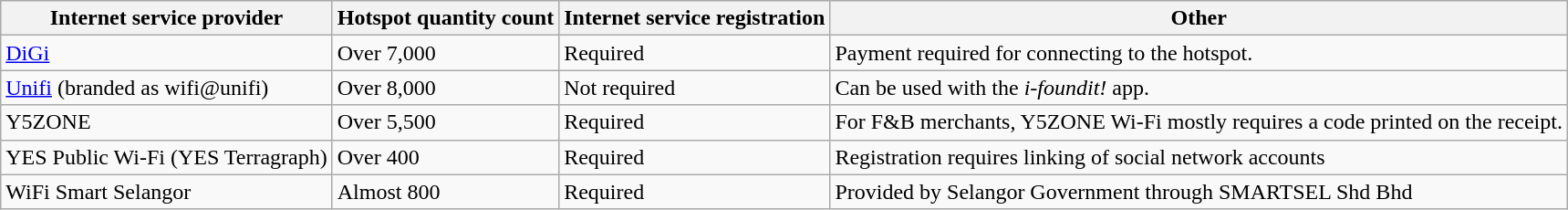<table class="wikitable">
<tr>
<th>Internet service provider</th>
<th>Hotspot quantity count</th>
<th>Internet service registration</th>
<th>Other</th>
</tr>
<tr>
<td><a href='#'>DiGi</a></td>
<td>Over 7,000</td>
<td>Required</td>
<td>Payment required for connecting to the hotspot.</td>
</tr>
<tr>
<td><a href='#'>Unifi</a> (branded as wifi@unifi)</td>
<td>Over 8,000</td>
<td>Not required</td>
<td>Can be used with the <em>i-foundit!</em> app.</td>
</tr>
<tr>
<td>Y5ZONE</td>
<td>Over 5,500</td>
<td>Required</td>
<td>For F&B merchants, Y5ZONE Wi-Fi mostly requires a code printed on the receipt.</td>
</tr>
<tr>
<td>YES Public Wi-Fi (YES Terragraph)</td>
<td>Over 400</td>
<td>Required</td>
<td>Registration requires linking of social network accounts</td>
</tr>
<tr>
<td>WiFi Smart Selangor</td>
<td>Almost 800</td>
<td>Required</td>
<td>Provided by Selangor Government through SMARTSEL Shd Bhd</td>
</tr>
</table>
